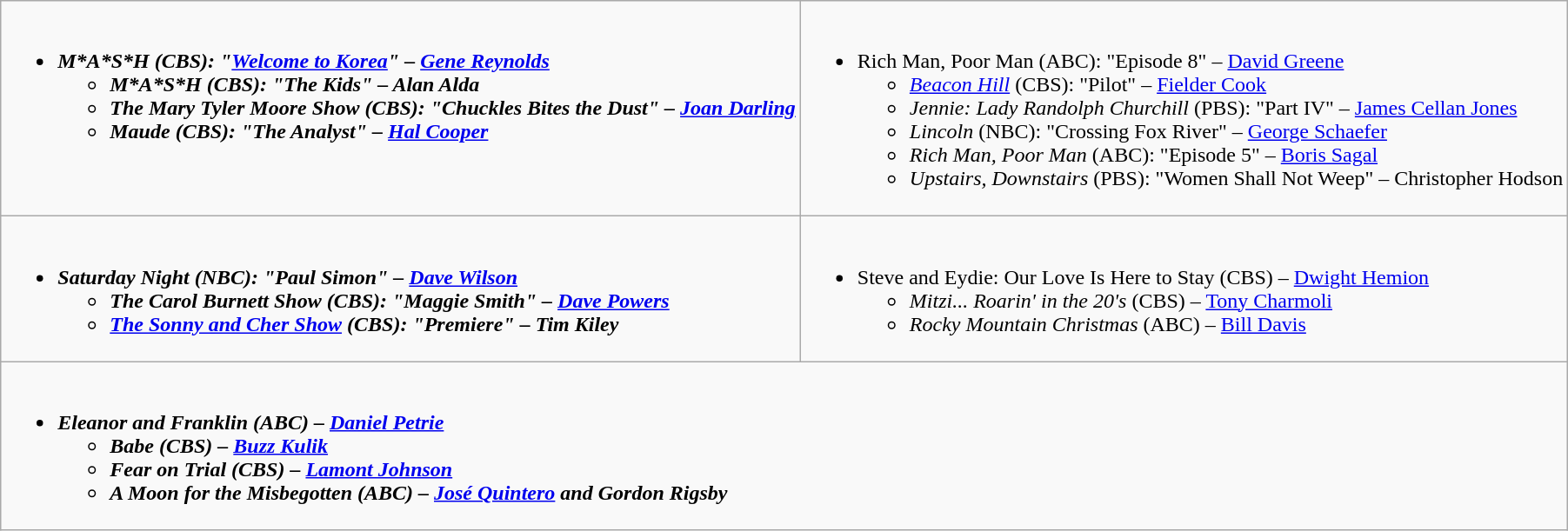<table class="wikitable">
<tr>
<td style="vertical-align:top;"><br><ul><li><strong><em>M*A*S*H<em> (CBS): "<a href='#'>Welcome to Korea</a>" – <a href='#'>Gene Reynolds</a><strong><ul><li></em>M*A*S*H<em> (CBS): "The Kids" – Alan Alda</li><li></em>The Mary Tyler Moore Show<em> (CBS): "Chuckles Bites the Dust" – <a href='#'>Joan Darling</a></li><li></em>Maude<em> (CBS): "The Analyst" – <a href='#'>Hal Cooper</a></li></ul></li></ul></td>
<td style="vertical-align:top;"><br><ul><li></em></strong>Rich Man, Poor Man</em> (ABC): "Episode 8" – <a href='#'>David Greene</a></strong><ul><li><em><a href='#'>Beacon Hill</a></em> (CBS): "Pilot" – <a href='#'>Fielder Cook</a></li><li><em>Jennie: Lady Randolph Churchill</em> (PBS): "Part IV" – <a href='#'>James Cellan Jones</a></li><li><em>Lincoln</em> (NBC): "Crossing Fox River" – <a href='#'>George Schaefer</a></li><li><em>Rich Man, Poor Man</em> (ABC): "Episode 5" – <a href='#'>Boris Sagal</a></li><li><em>Upstairs, Downstairs</em> (PBS): "Women Shall Not Weep" – Christopher Hodson</li></ul></li></ul></td>
</tr>
<tr>
<td style="vertical-align:top;"><br><ul><li><strong><em>Saturday Night<em> (NBC): "Paul Simon" – <a href='#'>Dave Wilson</a><strong><ul><li></em>The Carol Burnett Show<em> (CBS): "Maggie Smith" – <a href='#'>Dave Powers</a></li><li></em><a href='#'>The Sonny and Cher Show</a><em> (CBS): "Premiere" – Tim Kiley</li></ul></li></ul></td>
<td style="vertical-align:top;"><br><ul><li></em></strong>Steve and Eydie: Our Love Is Here to Stay</em> (CBS) – <a href='#'>Dwight Hemion</a></strong><ul><li><em>Mitzi... Roarin' in the 20's</em> (CBS) – <a href='#'>Tony Charmoli</a></li><li><em>Rocky Mountain Christmas</em> (ABC) – <a href='#'>Bill Davis</a></li></ul></li></ul></td>
</tr>
<tr>
<td style="vertical-align:top;" colspan="2"><br><ul><li><strong><em>Eleanor and Franklin<em> (ABC) – <a href='#'>Daniel Petrie</a><strong><ul><li></em>Babe<em> (CBS) – <a href='#'>Buzz Kulik</a></li><li></em>Fear on Trial<em> (CBS) – <a href='#'>Lamont Johnson</a></li><li></em>A Moon for the Misbegotten<em> (ABC) – <a href='#'>José Quintero</a> and Gordon Rigsby</li></ul></li></ul></td>
</tr>
</table>
